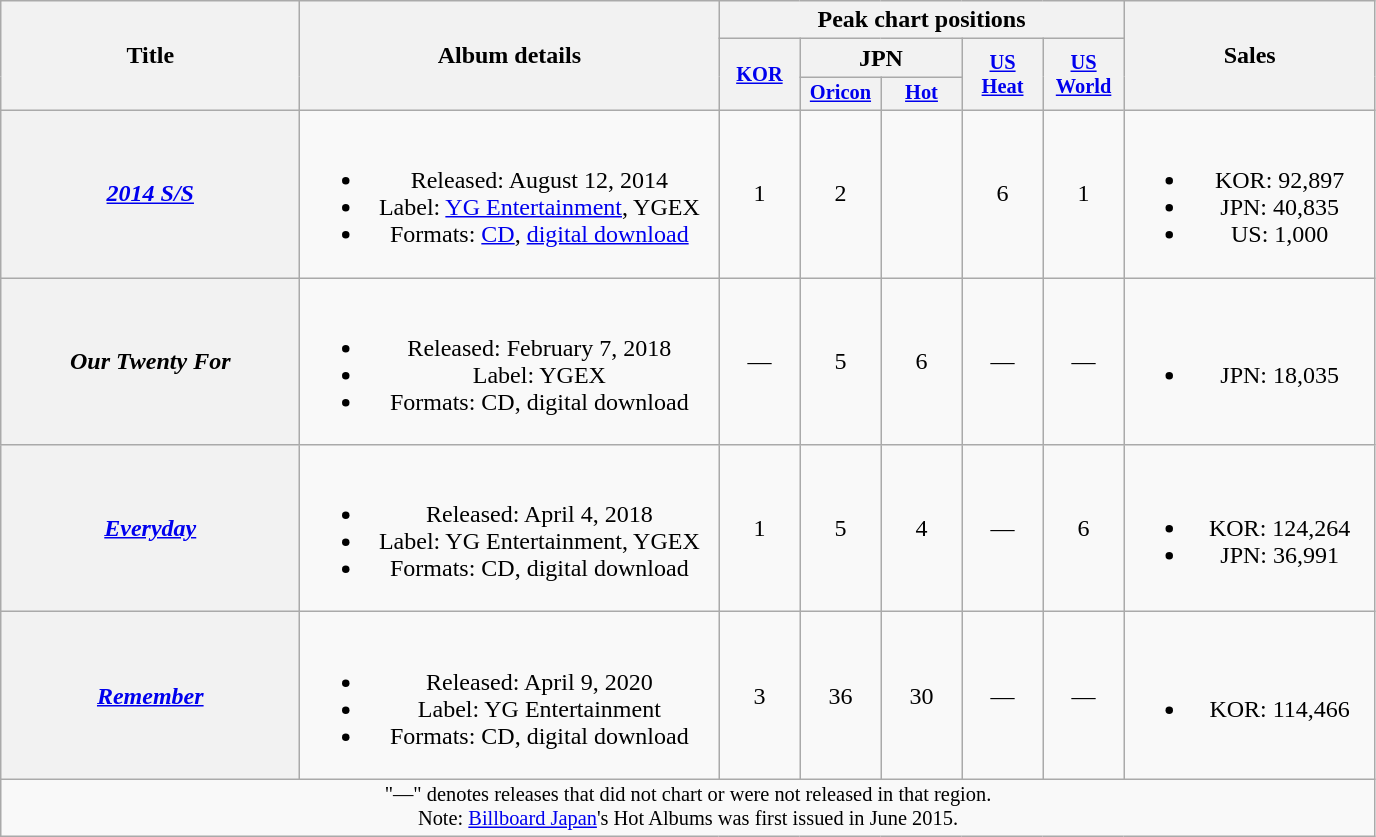<table class="wikitable plainrowheaders" style="text-align:center;">
<tr>
<th rowspan="3" style="width:12em;">Title</th>
<th rowspan="3" style="width:17em;">Album details</th>
<th colspan="5">Peak chart positions</th>
<th rowspan="3" style="width:10em;">Sales</th>
</tr>
<tr>
<th scope="col" rowspan="2" style="width:3.5em;font-size:85%;"><a href='#'>KOR</a><br></th>
<th colspan="2">JPN</th>
<th scope="col" rowspan="2" style="width:3.5em;font-size:85%;"><a href='#'>US Heat</a><br></th>
<th scope="col" rowspan="2" style="width:3.5em;font-size:85%;"><a href='#'>US World</a><br></th>
</tr>
<tr>
<th scope="col" style="width:3.5em;font-size:85%;"><a href='#'>Oricon</a><br></th>
<th scope="col" style="width:3.5em;font-size:85%;"><a href='#'>Hot</a><br></th>
</tr>
<tr>
<th scope="row"><em><a href='#'>2014 S/S</a></em></th>
<td><br><ul><li>Released: August 12, 2014</li><li>Label: <a href='#'>YG Entertainment</a>, YGEX</li><li>Formats: <a href='#'>CD</a>, <a href='#'>digital download</a></li></ul></td>
<td>1</td>
<td>2</td>
<td></td>
<td>6</td>
<td>1</td>
<td><br><ul><li>KOR: 92,897</li><li>JPN: 40,835</li><li>US: 1,000</li></ul></td>
</tr>
<tr>
<th scope="row"><em>Our Twenty For</em></th>
<td><br><ul><li>Released: February 7, 2018</li><li>Label: YGEX</li><li>Formats: CD, digital download</li></ul></td>
<td>—</td>
<td>5</td>
<td>6</td>
<td>—</td>
<td>—</td>
<td><br><ul><li>JPN: 18,035</li></ul></td>
</tr>
<tr>
<th scope="row"><em><a href='#'>Everyday</a></em></th>
<td><br><ul><li>Released: April 4, 2018</li><li>Label: YG Entertainment, YGEX</li><li>Formats: CD, digital download</li></ul></td>
<td>1</td>
<td>5</td>
<td>4</td>
<td>—</td>
<td>6</td>
<td><br><ul><li>KOR: 124,264</li><li>JPN: 36,991</li></ul></td>
</tr>
<tr>
<th scope="row"><em><a href='#'>Remember</a></em></th>
<td><br><ul><li>Released: April 9, 2020</li><li>Label: YG Entertainment</li><li>Formats: CD, digital download</li></ul></td>
<td>3</td>
<td>36</td>
<td>30</td>
<td>—</td>
<td>—</td>
<td><br><ul><li>KOR: 114,466</li></ul></td>
</tr>
<tr>
<td colspan="9" style="text-align:center; font-size:85%;">"—" denotes releases that did not chart or were not released in that region. <br>Note: <a href='#'>Billboard Japan</a>'s Hot Albums was first issued in June 2015.</td>
</tr>
</table>
